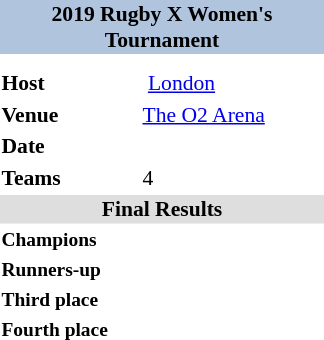<table class="toccolours" style="float: right; margin: 0 0 1em 1em; font-size: 90%;" width=220px>
<tr>
<td colspan="2"  style="background:#b0c4de; text-align:center; height:30px;"><strong>2019 Rugby X Women's Tournament</strong></td>
</tr>
<tr>
<td colspan="2" style="text-align: center;"></td>
</tr>
<tr style="vertical-align:top;">
<td colspan=2></td>
</tr>
<tr style="vertical-align:top;">
<td><strong>Host</strong></td>
<td> <a href='#'>London</a></td>
</tr>
<tr style="vertical-align:top;">
<td><strong>Venue</strong></td>
<td><a href='#'>The O2 Arena</a></td>
</tr>
<tr style="vertical-align:top;">
<td><strong>Date</strong></td>
<td></td>
</tr>
<tr style="vertical-align:top;">
<td width=90><strong>Teams</strong></td>
<td>4</td>
</tr>
<tr>
<td colspan="2" style="background: #dedede; text-align: center;"><strong>Final Results</strong></td>
</tr>
<tr style="vertical-align:top;">
<td style="font-size:90%; width:90px;"><strong>Champions</strong></td>
<td align=left></td>
</tr>
<tr>
<td style="font-size:90%; width:90px;"><strong>Runners-up</strong></td>
<td align=left></td>
</tr>
<tr>
<td style="font-size:90%; width:90px;"><strong>Third place</strong></td>
<td align=left></td>
</tr>
<tr>
<td style="font-size:90%; width:90px;"><strong>Fourth place</strong></td>
<td align=left></td>
</tr>
</table>
